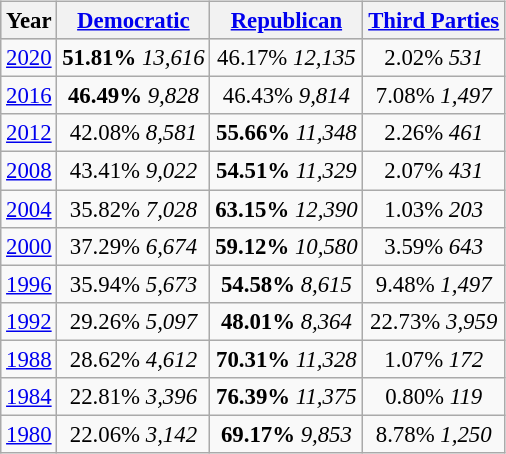<table class="wikitable"  style="float:right; margin:1em; font-size:95%;">
<tr style="background:lightgrey;">
<th>Year</th>
<th><a href='#'>Democratic</a></th>
<th><a href='#'>Republican</a></th>
<th><a href='#'>Third Parties</a></th>
</tr>
<tr>
<td align="center" ><a href='#'>2020</a></td>
<td align="center" ><strong>51.81%</strong> <em>13,616</em></td>
<td align="center" >46.17% <em>12,135</em></td>
<td align="center" >2.02% <em>531</em></td>
</tr>
<tr>
<td align="center" ><a href='#'>2016</a></td>
<td align="center" ><strong>46.49%</strong> <em>9,828</em></td>
<td align="center" >46.43% <em>9,814</em></td>
<td align="center" >7.08% <em>1,497</em></td>
</tr>
<tr>
<td align="center" ><a href='#'>2012</a></td>
<td align="center" >42.08% <em>8,581</em></td>
<td align="center" ><strong>55.66%</strong> <em>11,348</em></td>
<td align="center" >2.26% <em>461</em></td>
</tr>
<tr>
<td align="center" ><a href='#'>2008</a></td>
<td align="center" >43.41% <em>9,022</em></td>
<td align="center" ><strong>54.51%</strong> <em>11,329</em></td>
<td align="center" >2.07% <em>431</em></td>
</tr>
<tr>
<td align="center" ><a href='#'>2004</a></td>
<td align="center" >35.82% <em>7,028</em></td>
<td align="center" ><strong>63.15%</strong> <em>12,390</em></td>
<td align="center" >1.03% <em>203</em></td>
</tr>
<tr>
<td align="center" ><a href='#'>2000</a></td>
<td align="center" >37.29% <em>6,674</em></td>
<td align="center" ><strong>59.12%</strong> <em>10,580</em></td>
<td align="center" >3.59% <em>643</em></td>
</tr>
<tr>
<td align="center" ><a href='#'>1996</a></td>
<td align="center" >35.94% <em>5,673</em></td>
<td align="center" ><strong>54.58%</strong> <em>8,615</em></td>
<td align="center" >9.48% <em>1,497</em></td>
</tr>
<tr>
<td align="center" ><a href='#'>1992</a></td>
<td align="center" >29.26% <em>5,097</em></td>
<td align="center" ><strong>48.01%</strong> <em>8,364</em></td>
<td align="center" >22.73% <em>3,959</em></td>
</tr>
<tr>
<td align="center" ><a href='#'>1988</a></td>
<td align="center" >28.62% <em>4,612</em></td>
<td align="center" ><strong>70.31%</strong> <em>11,328</em></td>
<td align="center" >1.07% <em>172</em></td>
</tr>
<tr>
<td align="center" ><a href='#'>1984</a></td>
<td align="center" >22.81% <em>3,396</em></td>
<td align="center" ><strong>76.39%</strong> <em>11,375</em></td>
<td align="center" >0.80% <em>119</em></td>
</tr>
<tr>
<td align="center" ><a href='#'>1980</a></td>
<td align="center" >22.06% <em>3,142</em></td>
<td align="center" ><strong>69.17%</strong> <em>9,853</em></td>
<td align="center" >8.78% <em>1,250</em></td>
</tr>
</table>
